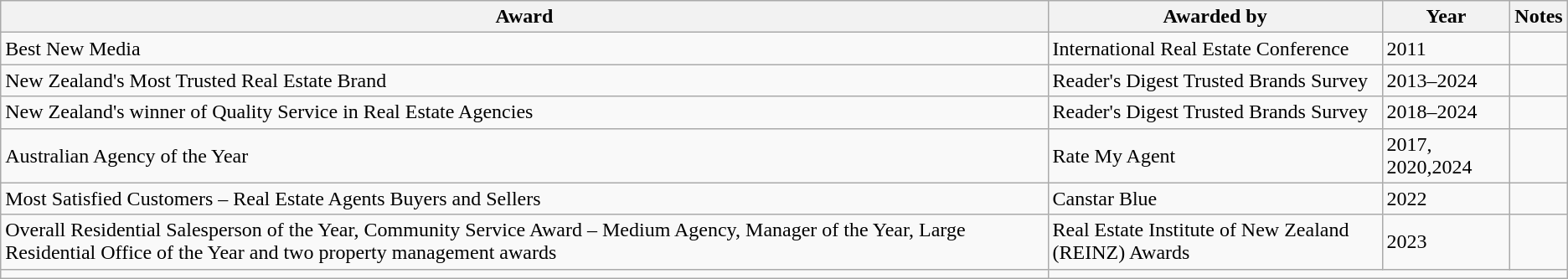<table class= "wikitable sortable">
<tr>
<th>Award</th>
<th>Awarded by</th>
<th>Year</th>
<th>Notes</th>
</tr>
<tr>
<td>Best New Media</td>
<td>International Real Estate Conference</td>
<td>2011</td>
<td></td>
</tr>
<tr>
<td>New Zealand's Most Trusted Real Estate Brand</td>
<td>Reader's Digest Trusted Brands Survey</td>
<td>2013–2024</td>
<td></td>
</tr>
<tr>
<td>New Zealand's winner of Quality Service in Real Estate Agencies</td>
<td>Reader's Digest Trusted Brands Survey</td>
<td>2018–2024</td>
<td></td>
</tr>
<tr>
<td>Australian Agency of the Year</td>
<td>Rate My Agent</td>
<td>2017, 2020,2024</td>
<td></td>
</tr>
<tr>
<td>Most Satisfied Customers – Real Estate Agents Buyers and Sellers</td>
<td>Canstar Blue</td>
<td>2022</td>
<td></td>
</tr>
<tr>
<td>Overall Residential Salesperson of the Year, Community Service Award – Medium Agency, Manager of the Year, Large Residential Office of the Year and two property management awards</td>
<td>Real Estate Institute of New Zealand (REINZ) Awards</td>
<td>2023</td>
<td></td>
</tr>
<tr>
<td></td>
</tr>
</table>
